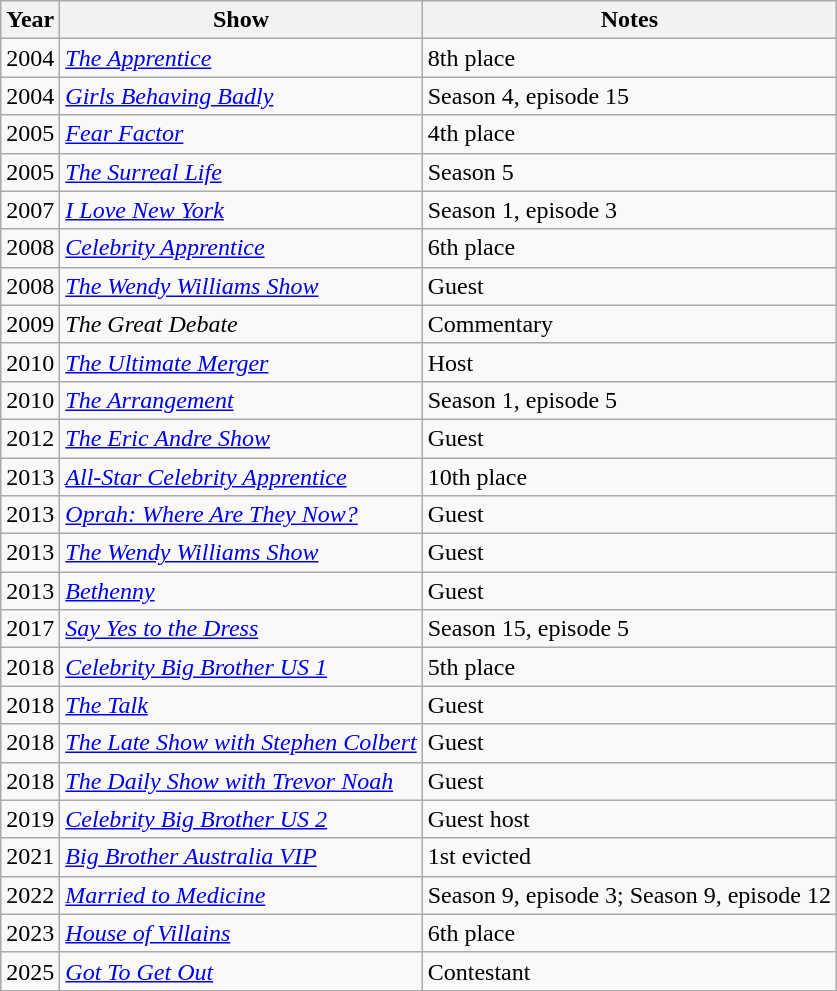<table class="wikitable Sortable">
<tr>
<th colspan="1" rowspan="1">Year</th>
<th colspan=1>Show</th>
<th colspan=1>Notes</th>
</tr>
<tr>
<td style="text-align:left;">2004</td>
<td style="text-align:left;"><a href='#'><em>The Apprentice</em></a></td>
<td style="text-align:left;">8th place</td>
</tr>
<tr>
<td style="text-align:left;">2004</td>
<td style="text-align:left;"><em><a href='#'>Girls Behaving Badly</a></em></td>
<td style="text-align:left;">Season 4, episode 15</td>
</tr>
<tr>
<td style="text-align:left;">2005</td>
<td style="text-align:left;"><em><a href='#'>Fear Factor</a></em></td>
<td style="text-align:left;">4th place</td>
</tr>
<tr>
<td style="text-align:left;">2005</td>
<td style="text-align:left;"><em><a href='#'>The Surreal Life</a></em></td>
<td style="text-align:left;">Season 5</td>
</tr>
<tr>
<td style="text-align:left;">2007</td>
<td style="text-align:left;"><em><a href='#'>I Love New York</a></em></td>
<td style="text-align:left;">Season 1, episode 3</td>
</tr>
<tr>
<td style="text-align:left;">2008</td>
<td style="text-align:left;"><a href='#'><em>Celebrity Apprentice</em></a></td>
<td style="text-align:left;">6th place</td>
</tr>
<tr>
<td style="text-align:left;">2008</td>
<td style="text-align:left;"><em><a href='#'>The Wendy Williams Show</a></em></td>
<td style="text-align:left;">Guest</td>
</tr>
<tr>
<td style="text-align:left;">2009</td>
<td style="text-align:left;"><em>The Great Debate</em></td>
<td style="text-align:left;">Commentary</td>
</tr>
<tr>
<td style="text-align:left;">2010</td>
<td style="text-align:left;"><em><a href='#'>The Ultimate Merger</a></em></td>
<td style="text-align:left;">Host</td>
</tr>
<tr>
<td style="text-align:left;">2010</td>
<td style="text-align:left;"><em><a href='#'>The Arrangement</a></em></td>
<td style="text-align:left;">Season 1, episode 5</td>
</tr>
<tr>
<td style="text-align:left;">2012</td>
<td style="text-align:left;"><em><a href='#'>The Eric Andre Show</a></em></td>
<td style="text-align:left;">Guest</td>
</tr>
<tr>
<td style="text-align:left;">2013</td>
<td style="text-align:left;"><a href='#'><em>All-Star Celebrity Apprentice</em></a></td>
<td style="text-align:left;">10th place</td>
</tr>
<tr>
<td style="text-align:left;">2013</td>
<td style="text-align:left;"><em><a href='#'>Oprah: Where Are They Now?</a></em></td>
<td style="text-align:left;">Guest</td>
</tr>
<tr>
<td style="text-align:left;">2013</td>
<td style="text-align:left;"><em><a href='#'>The Wendy Williams Show</a></em></td>
<td style="text-align:left;">Guest</td>
</tr>
<tr>
<td style="text-align:left;">2013</td>
<td style="text-align:left;"><em><a href='#'>Bethenny</a></em></td>
<td style="text-align:left;">Guest</td>
</tr>
<tr>
<td style="text-align:left;">2017</td>
<td style="text-align:left;"><em><a href='#'>Say Yes to the Dress</a></em></td>
<td style="text-align:left;">Season 15, episode 5</td>
</tr>
<tr>
<td style="text-align:left;">2018</td>
<td style="text-align:left;"><em><a href='#'>Celebrity Big Brother US 1</a></em></td>
<td style="text-align:left;">5th place</td>
</tr>
<tr>
<td style="text-align:left;">2018</td>
<td style="text-align:left;"><em><a href='#'>The Talk</a></em></td>
<td style="text-align:left;">Guest</td>
</tr>
<tr>
<td style="text-align:left;">2018</td>
<td style="text-align:left;"><em><a href='#'>The Late Show with Stephen Colbert</a></em></td>
<td style="text-align:left;">Guest</td>
</tr>
<tr>
<td style="text-align:left;">2018</td>
<td style="text-align:left;"><em><a href='#'>The Daily Show with Trevor Noah</a></em></td>
<td style="text-align:left;">Guest</td>
</tr>
<tr>
<td style="text-align:left;">2019</td>
<td style="text-align:left;"><em><a href='#'>Celebrity Big Brother US 2</a></em></td>
<td style="text-align:left;">Guest host</td>
</tr>
<tr>
<td style="text-align:left;">2021</td>
<td style="text-align:left;"><em><a href='#'>Big Brother Australia VIP</a></em></td>
<td style="text-align:left;">1st evicted</td>
</tr>
<tr>
<td style="text-align:left;">2022</td>
<td style="text-align:left;"><em><a href='#'>Married to Medicine</a></em></td>
<td style="text-align:left;">Season 9, episode 3; Season 9, episode 12</td>
</tr>
<tr>
<td style="text-align:left;">2023</td>
<td style="text-align:left;"><em><a href='#'>House of Villains</a></em></td>
<td style="text-align:left;">6th place</td>
</tr>
<tr>
<td>2025</td>
<td scope="row"><em><a href='#'>Got To Get Out</a></em></td>
<td>Contestant</td>
</tr>
</table>
